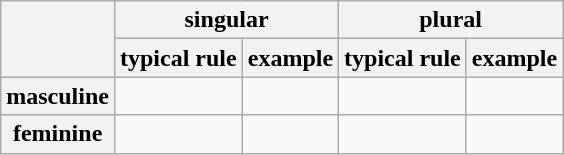<table class="wikitable">
<tr>
<th rowspan="2"></th>
<th colspan="2">singular</th>
<th colspan="2">plural</th>
</tr>
<tr>
<th>typical rule</th>
<th>example</th>
<th>typical rule</th>
<th>example</th>
</tr>
<tr>
<th>masculine</th>
<td></td>
<td></td>
<td></td>
<td></td>
</tr>
<tr>
<th>feminine</th>
<td></td>
<td></td>
<td></td>
<td></td>
</tr>
</table>
